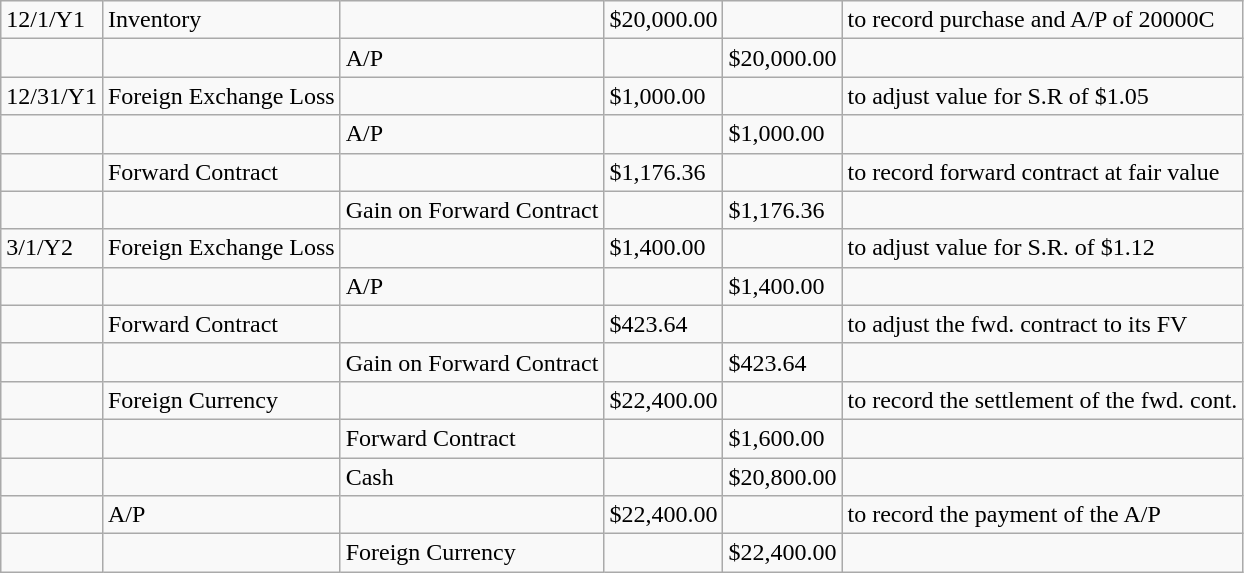<table class="wikitable">
<tr>
<td>12/1/Y1</td>
<td>Inventory</td>
<td></td>
<td>$20,000.00</td>
<td></td>
<td>to record purchase and A/P of 20000C</td>
</tr>
<tr>
<td></td>
<td></td>
<td>A/P</td>
<td></td>
<td>$20,000.00</td>
<td></td>
</tr>
<tr>
<td>12/31/Y1</td>
<td>Foreign Exchange Loss</td>
<td></td>
<td>$1,000.00</td>
<td></td>
<td>to adjust value for S.R of $1.05</td>
</tr>
<tr>
<td></td>
<td></td>
<td>A/P</td>
<td></td>
<td>$1,000.00</td>
<td></td>
</tr>
<tr>
<td></td>
<td>Forward Contract</td>
<td></td>
<td>$1,176.36</td>
<td></td>
<td>to record forward contract at fair value</td>
</tr>
<tr>
<td></td>
<td></td>
<td>Gain on Forward Contract</td>
<td></td>
<td>$1,176.36</td>
<td></td>
</tr>
<tr>
<td>3/1/Y2</td>
<td>Foreign Exchange Loss</td>
<td></td>
<td>$1,400.00</td>
<td></td>
<td>to adjust value for S.R. of $1.12</td>
</tr>
<tr>
<td></td>
<td></td>
<td>A/P</td>
<td></td>
<td>$1,400.00</td>
<td></td>
</tr>
<tr>
<td></td>
<td>Forward Contract</td>
<td></td>
<td>$423.64</td>
<td></td>
<td>to adjust the fwd. contract to its FV</td>
</tr>
<tr>
<td></td>
<td></td>
<td>Gain on Forward Contract</td>
<td></td>
<td>$423.64</td>
<td></td>
</tr>
<tr>
<td></td>
<td>Foreign Currency</td>
<td></td>
<td>$22,400.00</td>
<td></td>
<td>to record the settlement of the fwd. cont.</td>
</tr>
<tr>
<td></td>
<td></td>
<td>Forward Contract</td>
<td></td>
<td>$1,600.00</td>
<td></td>
</tr>
<tr>
<td></td>
<td></td>
<td>Cash</td>
<td></td>
<td>$20,800.00</td>
<td></td>
</tr>
<tr>
<td></td>
<td>A/P</td>
<td></td>
<td>$22,400.00</td>
<td></td>
<td>to record the payment of the A/P</td>
</tr>
<tr>
<td></td>
<td></td>
<td>Foreign Currency</td>
<td></td>
<td>$22,400.00</td>
<td></td>
</tr>
</table>
